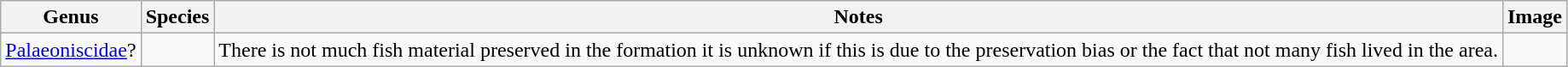<table class="wikitable">
<tr>
<th>Genus</th>
<th>Species</th>
<th>Notes</th>
<th>Image</th>
</tr>
<tr>
<td><a href='#'>Palaeoniscidae</a>?</td>
<td></td>
<td>There is not much fish material preserved in the formation it is unknown if this is due to the preservation bias or the fact that not many fish lived in the area.</td>
<td></td>
</tr>
</table>
